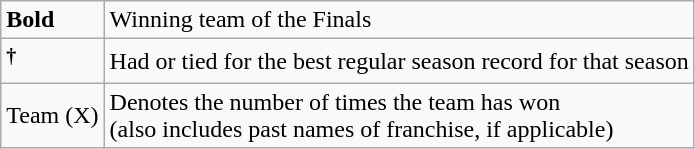<table class="wikitable">
<tr>
<td><strong>Bold</strong></td>
<td>Winning team of the Finals</td>
</tr>
<tr>
<td><strong><sup>†</sup></strong></td>
<td>Had or tied for the best regular season record for that season</td>
</tr>
<tr>
<td>Team (X)</td>
<td>Denotes the number of times the team has won <br>(also includes past names of franchise, if applicable)</td>
</tr>
</table>
